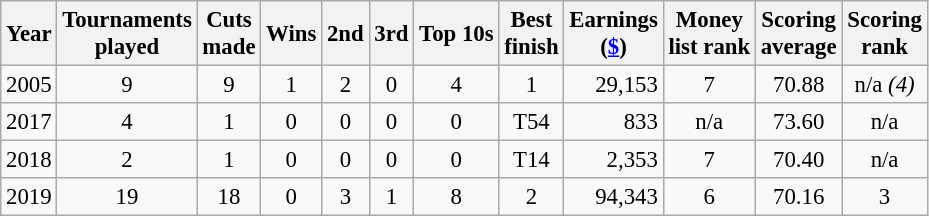<table class="wikitable" style="text-align:center; font-size: 95%;">
<tr>
<th>Year</th>
<th>Tournaments <br>played</th>
<th>Cuts <br>made</th>
<th>Wins</th>
<th>2nd</th>
<th>3rd</th>
<th>Top 10s</th>
<th>Best <br>finish</th>
<th>Earnings<br>(<a href='#'>$</a>)</th>
<th>Money <br>list rank</th>
<th>Scoring <br>average</th>
<th>Scoring <br>rank</th>
</tr>
<tr>
<td>2005</td>
<td>9</td>
<td>9</td>
<td>1</td>
<td>2</td>
<td>0</td>
<td>4</td>
<td>1</td>
<td align=right>29,153</td>
<td>7</td>
<td>70.88</td>
<td>n/a <em>(4)</em></td>
</tr>
<tr>
<td>2017</td>
<td>4</td>
<td>1</td>
<td>0</td>
<td>0</td>
<td>0</td>
<td>0</td>
<td>T54</td>
<td align=right>833</td>
<td>n/a</td>
<td>73.60</td>
<td>n/a</td>
</tr>
<tr>
<td>2018</td>
<td>2</td>
<td>1</td>
<td>0</td>
<td>0</td>
<td>0</td>
<td>0</td>
<td>T14</td>
<td align=right>2,353</td>
<td>7</td>
<td>70.40</td>
<td>n/a</td>
</tr>
<tr>
<td>2019</td>
<td>19</td>
<td>18</td>
<td>0</td>
<td>3</td>
<td>1</td>
<td>8</td>
<td>2</td>
<td align=right>94,343</td>
<td>6</td>
<td>70.16</td>
<td>3</td>
</tr>
</table>
